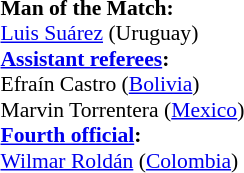<table width=50% style="font-size: 90%">
<tr>
<td><br><strong>Man of the Match:</strong>
<br><a href='#'>Luis Suárez</a> (Uruguay)<br><strong><a href='#'>Assistant referees</a>:</strong>
<br>Efraín Castro (<a href='#'>Bolivia</a>)
<br>Marvin Torrentera (<a href='#'>Mexico</a>)
<br><strong><a href='#'>Fourth official</a>:</strong>
<br><a href='#'>Wilmar Roldán</a> (<a href='#'>Colombia</a>)</td>
</tr>
</table>
